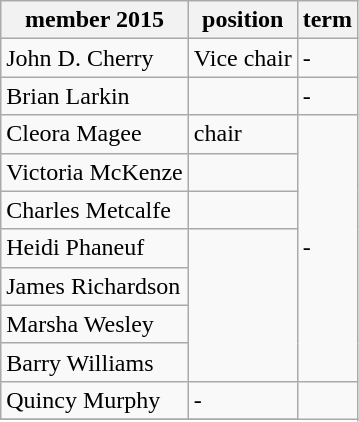<table class="wikitable" border="1">
<tr>
<th>member 2015</th>
<th>position</th>
<th>term</th>
</tr>
<tr>
<td>John D. Cherry</td>
<td>Vice chair</td>
<td> - </td>
</tr>
<tr>
<td>Brian Larkin</td>
<td></td>
<td> - </td>
</tr>
<tr>
<td>Cleora Magee</td>
<td>chair</td>
<td rowspan=7> - </td>
</tr>
<tr>
<td>Victoria McKenze</td>
<td></td>
</tr>
<tr>
<td>Charles Metcalfe</td>
<td></td>
</tr>
<tr>
<td>Heidi Phaneuf</td>
</tr>
<tr>
<td>James Richardson</td>
</tr>
<tr>
<td>Marsha Wesley</td>
</tr>
<tr>
<td>Barry Williams</td>
</tr>
<tr>
<td>Quincy Murphy</td>
<td> - </td>
</tr>
<tr>
</tr>
</table>
